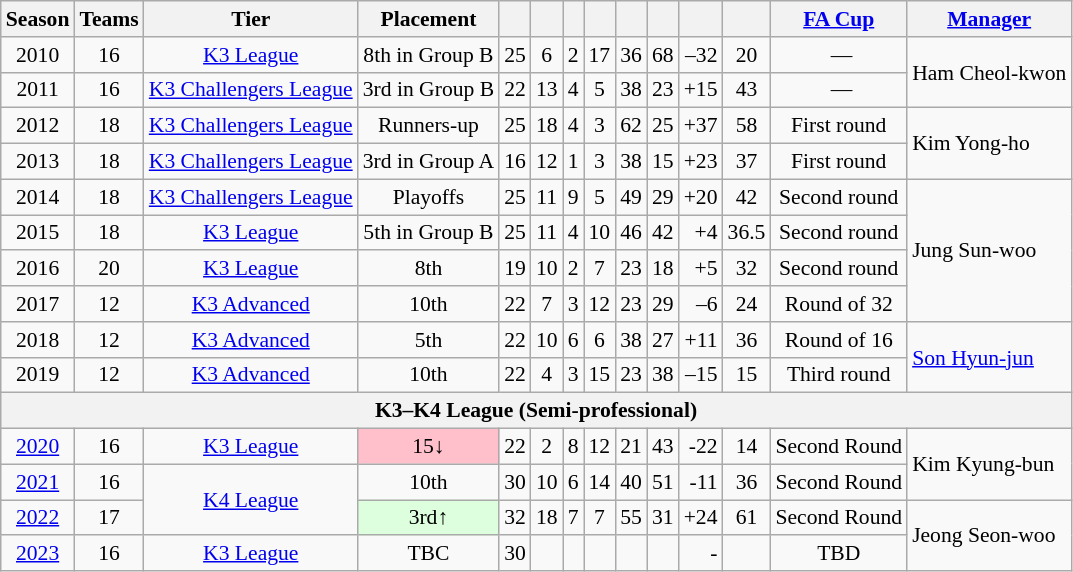<table class="wikitable" style="text-align: center; font-size:90%;">
<tr>
<th>Season</th>
<th>Teams</th>
<th>Tier</th>
<th>Placement</th>
<th></th>
<th></th>
<th></th>
<th></th>
<th></th>
<th></th>
<th></th>
<th></th>
<th><a href='#'>FA Cup</a></th>
<th><a href='#'>Manager</a></th>
</tr>
<tr>
<td>2010</td>
<td>16</td>
<td><a href='#'>K3 League</a></td>
<td>8th in Group B</td>
<td>25</td>
<td>6</td>
<td>2</td>
<td>17</td>
<td>36</td>
<td>68</td>
<td align=right>–32</td>
<td>20</td>
<td> —</td>
<td rowspan="2" align=left>Ham Cheol-kwon</td>
</tr>
<tr>
<td>2011</td>
<td>16</td>
<td><a href='#'>K3 Challengers League</a></td>
<td>3rd in Group B</td>
<td>22</td>
<td>13</td>
<td>4</td>
<td>5</td>
<td>38</td>
<td>23</td>
<td align=right>+15</td>
<td>43</td>
<td> —</td>
</tr>
<tr>
<td>2012</td>
<td>18</td>
<td><a href='#'>K3 Challengers League</a></td>
<td>Runners-up</td>
<td>25</td>
<td>18</td>
<td>4</td>
<td>3</td>
<td>62</td>
<td>25</td>
<td align=right>+37</td>
<td>58</td>
<td>First round</td>
<td rowspan="2" align=left>Kim Yong-ho</td>
</tr>
<tr>
<td>2013</td>
<td>18</td>
<td><a href='#'>K3 Challengers League</a></td>
<td>3rd in Group A</td>
<td>16</td>
<td>12</td>
<td>1</td>
<td>3</td>
<td>38</td>
<td>15</td>
<td align=right>+23</td>
<td>37</td>
<td>First round</td>
</tr>
<tr>
<td>2014</td>
<td>18</td>
<td><a href='#'>K3 Challengers League</a></td>
<td>Playoffs</td>
<td>25</td>
<td>11</td>
<td>9</td>
<td>5</td>
<td>49</td>
<td>29</td>
<td align=right>+20</td>
<td>42</td>
<td>Second round</td>
<td rowspan="4" align=left>Jung Sun-woo</td>
</tr>
<tr>
<td>2015</td>
<td>18</td>
<td><a href='#'>K3 League</a></td>
<td>5th in Group B</td>
<td>25</td>
<td>11</td>
<td>4</td>
<td>10</td>
<td>46</td>
<td>42</td>
<td align=right>+4</td>
<td>36.5</td>
<td>Second round</td>
</tr>
<tr>
<td>2016</td>
<td>20</td>
<td><a href='#'>K3 League</a></td>
<td>8th</td>
<td>19</td>
<td>10</td>
<td>2</td>
<td>7</td>
<td>23</td>
<td>18</td>
<td align=right>+5</td>
<td>32</td>
<td>Second round</td>
</tr>
<tr>
<td>2017</td>
<td>12</td>
<td><a href='#'>K3 Advanced</a></td>
<td>10th</td>
<td>22</td>
<td>7</td>
<td>3</td>
<td>12</td>
<td>23</td>
<td>29</td>
<td align=right>–6</td>
<td>24</td>
<td>Round of 32</td>
</tr>
<tr>
<td>2018</td>
<td>12</td>
<td><a href='#'>K3 Advanced</a></td>
<td>5th</td>
<td>22</td>
<td>10</td>
<td>6</td>
<td>6</td>
<td>38</td>
<td>27</td>
<td align=right>+11</td>
<td>36</td>
<td>Round of 16</td>
<td rowspan="2" align=left><a href='#'>Son Hyun-jun</a></td>
</tr>
<tr>
<td>2019</td>
<td>12</td>
<td><a href='#'>K3 Advanced</a></td>
<td>10th</td>
<td>22</td>
<td>4</td>
<td>3</td>
<td>15</td>
<td>23</td>
<td>38</td>
<td align=right>–15</td>
<td>15</td>
<td>Third round</td>
</tr>
<tr>
<th colspan=16><strong>K3–K4 League (Semi-professional)</strong></th>
</tr>
<tr>
<td><a href='#'>2020</a></td>
<td>16</td>
<td><a href='#'>K3 League</a></td>
<td bgcolor=pink>15↓</td>
<td>22</td>
<td>2</td>
<td>8</td>
<td>12</td>
<td>21</td>
<td>43</td>
<td align=right>-22</td>
<td>14</td>
<td>Second Round</td>
<td rowspan="2" align=left>Kim Kyung-bun</td>
</tr>
<tr>
<td><a href='#'>2021</a></td>
<td>16</td>
<td rowspan="2"><a href='#'>K4 League</a></td>
<td>10th</td>
<td>30</td>
<td>10</td>
<td>6</td>
<td>14</td>
<td>40</td>
<td>51</td>
<td align=right>-11</td>
<td>36</td>
<td>Second Round</td>
</tr>
<tr>
<td><a href='#'>2022</a></td>
<td>17</td>
<td bgcolor="#DDFFDD">3rd↑</td>
<td>32</td>
<td>18</td>
<td>7</td>
<td>7</td>
<td>55</td>
<td>31</td>
<td align=right>+24</td>
<td>61</td>
<td>Second Round</td>
<td rowspan="2" align=left>Jeong Seon-woo</td>
</tr>
<tr>
<td><a href='#'>2023</a></td>
<td>16</td>
<td><a href='#'>K3 League</a></td>
<td>TBC</td>
<td>30</td>
<td></td>
<td></td>
<td></td>
<td></td>
<td></td>
<td align=right>-</td>
<td></td>
<td>TBD</td>
</tr>
</table>
